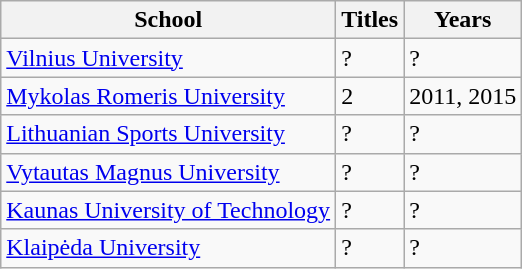<table class="wikitable sortable">
<tr>
<th>School</th>
<th>Titles</th>
<th>Years</th>
</tr>
<tr>
<td> <a href='#'>Vilnius University</a></td>
<td>?</td>
<td>?</td>
</tr>
<tr>
<td> <a href='#'>Mykolas Romeris University</a></td>
<td>2</td>
<td>2011, 2015</td>
</tr>
<tr>
<td> <a href='#'>Lithuanian Sports University</a></td>
<td>?</td>
<td>?</td>
</tr>
<tr>
<td> <a href='#'>Vytautas Magnus University</a></td>
<td>?</td>
<td>?</td>
</tr>
<tr>
<td> <a href='#'>Kaunas University of Technology</a></td>
<td>?</td>
<td>?</td>
</tr>
<tr>
<td> <a href='#'>Klaipėda University</a></td>
<td>?</td>
<td>?</td>
</tr>
</table>
